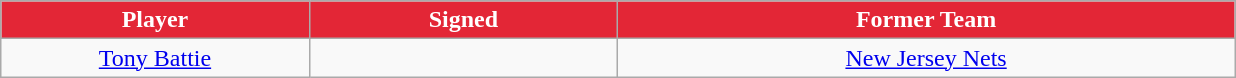<table class="wikitable sortable sortable">
<tr>
<th style="background:#E32636; color:white" width="10%">Player</th>
<th style="background:#E32636; color:white" width="10%">Signed</th>
<th style="background:#E32636; color:white" width="20%">Former Team</th>
</tr>
<tr style="text-align: center">
<td><a href='#'>Tony Battie</a></td>
<td></td>
<td><a href='#'>New Jersey Nets</a></td>
</tr>
</table>
